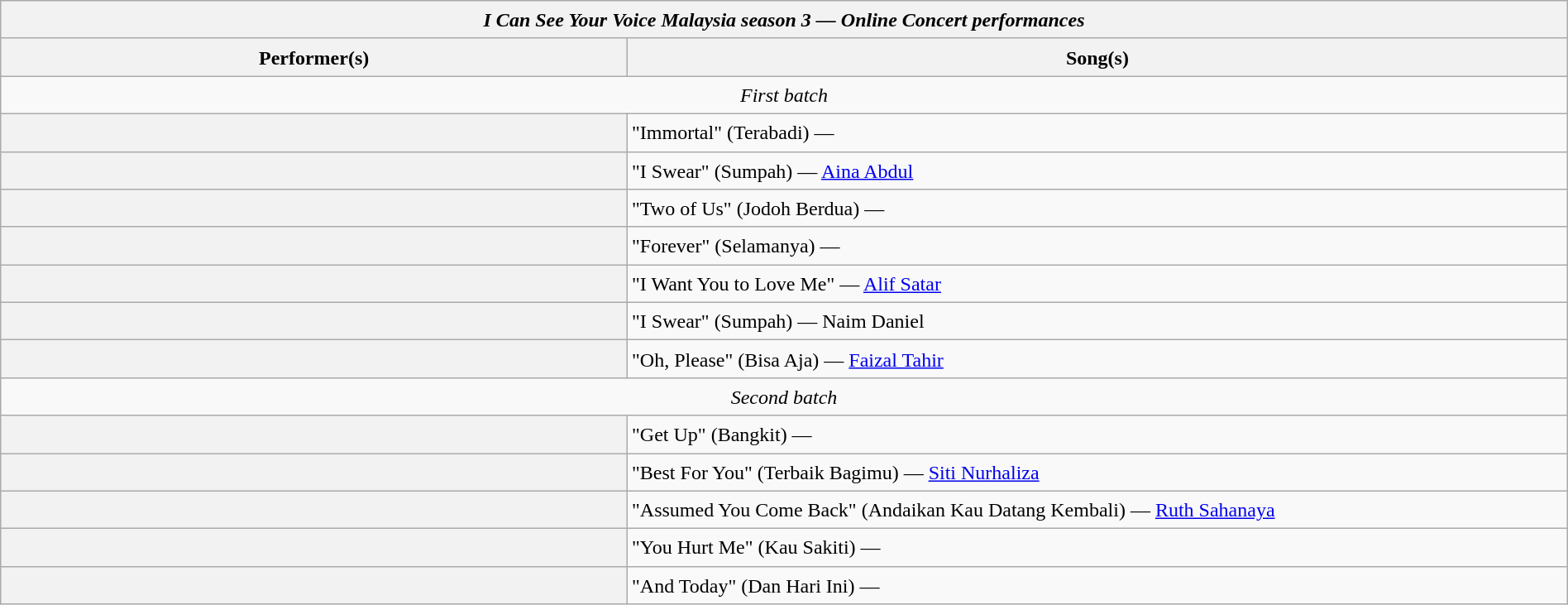<table class="wikitable plainrowheaders mw-collapsible" style="line-height:23px; width:100%;">
<tr>
<th colspan=2><em>I Can See Your Voice Malaysia season 3 — Online Concert performances</em></th>
</tr>
<tr>
<th width=40%>Performer(s)</th>
<th>Song(s)</th>
</tr>
<tr style="text-align:center;">
<td colspan=2><em>First batch</em></td>
</tr>
<tr>
<th></th>
<td>"Immortal" (Terabadi) — </td>
</tr>
<tr>
<th></th>
<td>"I Swear" (Sumpah) — <a href='#'>Aina Abdul</a></td>
</tr>
<tr>
<th></th>
<td>"Two of Us" (Jodoh Berdua) — </td>
</tr>
<tr>
<th></th>
<td>"Forever" (Selamanya) — </td>
</tr>
<tr>
<th></th>
<td>"I Want You to Love Me" — <a href='#'>Alif Satar</a></td>
</tr>
<tr>
<th></th>
<td>"I Swear" (Sumpah) — Naim Daniel</td>
</tr>
<tr>
<th></th>
<td>"Oh, Please" (Bisa Aja) — <a href='#'>Faizal Tahir</a></td>
</tr>
<tr style="text-align:center;">
<td colspan=2><em>Second batch</em></td>
</tr>
<tr>
<th></th>
<td>"Get Up" (Bangkit) — </td>
</tr>
<tr>
<th></th>
<td>"Best For You" (Terbaik Bagimu) — <a href='#'>Siti Nurhaliza</a></td>
</tr>
<tr>
<th></th>
<td>"Assumed You Come Back" (Andaikan Kau Datang Kembali) — <a href='#'>Ruth Sahanaya</a></td>
</tr>
<tr>
<th></th>
<td>"You Hurt Me" (Kau Sakiti) — </td>
</tr>
<tr>
<th></th>
<td>"And Today" (Dan Hari Ini) — </td>
</tr>
</table>
